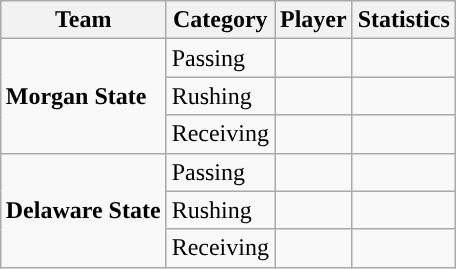<table class="wikitable" style="float: right;">
<tr>
<th>Team</th>
<th>Category</th>
<th>Player</th>
<th>Statistics</th>
</tr>
<tr>
<td rowspan=3><strong>Morgan State</strong></td>
<td>Passing</td>
<td></td>
<td></td>
</tr>
<tr>
<td>Rushing</td>
<td></td>
<td></td>
</tr>
<tr>
<td>Receiving</td>
<td></td>
<td></td>
</tr>
<tr>
<td rowspan=3><strong>Delaware State</strong></td>
<td>Passing</td>
<td></td>
<td></td>
</tr>
<tr>
<td>Rushing</td>
<td></td>
<td></td>
</tr>
<tr>
<td>Receiving</td>
<td></td>
<td></td>
</tr>
</table>
